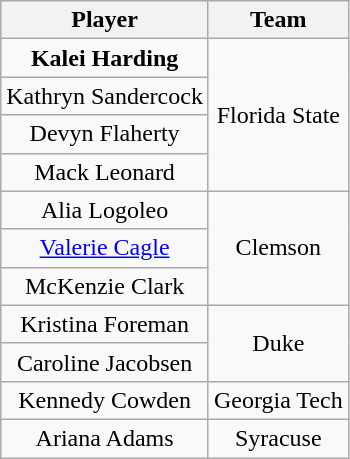<table class="wikitable" style="text-align:center">
<tr>
<th>Player</th>
<th>Team</th>
</tr>
<tr>
<td><strong>Kalei Harding</strong></td>
<td rowspan=4>Florida State</td>
</tr>
<tr>
<td>Kathryn Sandercock</td>
</tr>
<tr>
<td>Devyn Flaherty</td>
</tr>
<tr>
<td>Mack Leonard</td>
</tr>
<tr>
<td>Alia Logoleo</td>
<td rowspan=3>Clemson</td>
</tr>
<tr>
<td><a href='#'>Valerie Cagle</a></td>
</tr>
<tr>
<td>McKenzie Clark</td>
</tr>
<tr>
<td>Kristina Foreman</td>
<td rowspan=2>Duke</td>
</tr>
<tr>
<td>Caroline Jacobsen</td>
</tr>
<tr>
<td>Kennedy Cowden</td>
<td>Georgia Tech</td>
</tr>
<tr>
<td>Ariana Adams</td>
<td>Syracuse</td>
</tr>
</table>
